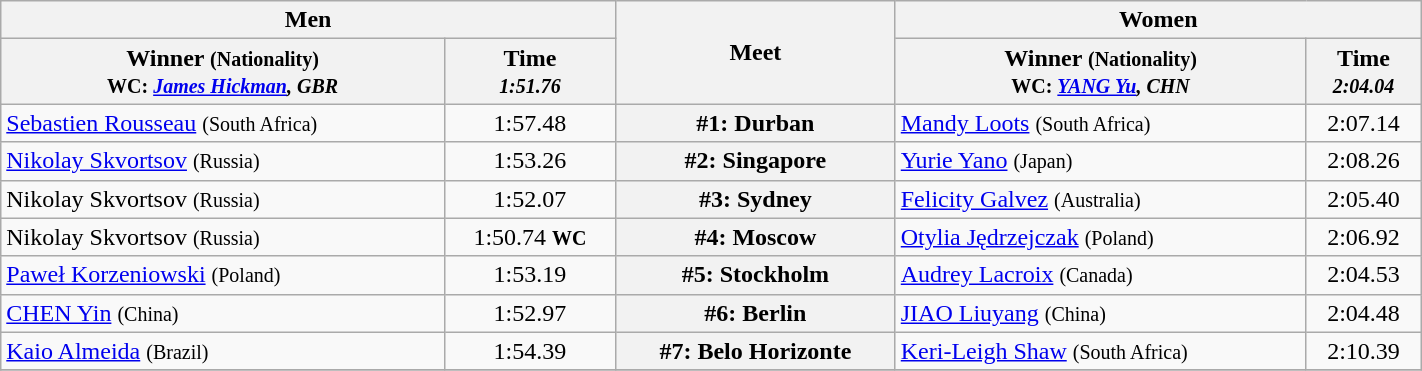<table class=wikitable width="75%">
<tr>
<th colspan="2">Men</th>
<th rowspan="2">Meet</th>
<th colspan="2">Women</th>
</tr>
<tr>
<th>Winner <small>(Nationality)<br> WC: <em><a href='#'>James Hickman</a>, GBR</em></small></th>
<th>Time <br><small> <em>1:51.76</em> </small></th>
<th>Winner <small>(Nationality)<br>WC: <em><a href='#'>YANG Yu</a>, CHN</em></small></th>
<th>Time<br><small><em>2:04.04</em></small></th>
</tr>
<tr>
<td> <a href='#'>Sebastien Rousseau</a> <small>(South Africa)</small></td>
<td align=center>1:57.48</td>
<th>#1: Durban</th>
<td> <a href='#'>Mandy Loots</a> <small>(South Africa)</small></td>
<td align=center>2:07.14</td>
</tr>
<tr>
<td> <a href='#'>Nikolay Skvortsov</a> <small>(Russia)</small></td>
<td align=center>1:53.26</td>
<th>#2: Singapore</th>
<td> <a href='#'>Yurie Yano</a> <small>(Japan)</small></td>
<td align=center>2:08.26</td>
</tr>
<tr>
<td> Nikolay Skvortsov <small>(Russia)</small></td>
<td align=center>1:52.07</td>
<th>#3: Sydney</th>
<td> <a href='#'>Felicity Galvez</a> <small>(Australia)</small></td>
<td align=center>2:05.40</td>
</tr>
<tr>
<td> Nikolay Skvortsov <small>(Russia)</small></td>
<td align=center>1:50.74 <small><strong>WC</strong></small></td>
<th>#4: Moscow</th>
<td> <a href='#'>Otylia Jędrzejczak</a> <small>(Poland)</small></td>
<td align=center>2:06.92</td>
</tr>
<tr>
<td> <a href='#'>Paweł Korzeniowski</a> <small>(Poland)</small></td>
<td align=center>1:53.19</td>
<th>#5: Stockholm</th>
<td> <a href='#'>Audrey Lacroix</a> <small>(Canada)</small></td>
<td align=center>2:04.53</td>
</tr>
<tr>
<td> <a href='#'>CHEN Yin</a> <small>(China)</small></td>
<td align=center>1:52.97</td>
<th>#6: Berlin</th>
<td> <a href='#'>JIAO Liuyang</a> <small>(China)</small></td>
<td align=center>2:04.48</td>
</tr>
<tr>
<td> <a href='#'>Kaio Almeida</a> <small>(Brazil)</small></td>
<td align=center>1:54.39</td>
<th>#7: Belo Horizonte</th>
<td> <a href='#'>Keri-Leigh Shaw</a> <small>(South Africa)</small></td>
<td align=center>2:10.39</td>
</tr>
<tr>
</tr>
</table>
